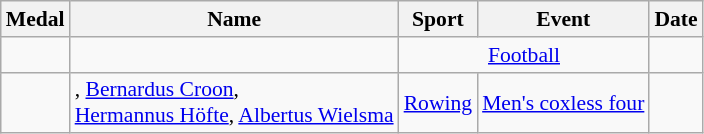<table class="wikitable sortable" style="font-size:90%">
<tr>
<th>Medal</th>
<th>Name</th>
<th>Sport</th>
<th>Event</th>
<th>Date</th>
</tr>
<tr>
<td></td>
<td><br></td>
<td align=center colspan=2><a href='#'>Football</a></td>
<td></td>
</tr>
<tr>
<td></td>
<td>, <a href='#'>Bernardus Croon</a>,<br><a href='#'>Hermannus Höfte</a>, <a href='#'>Albertus Wielsma</a></td>
<td><a href='#'>Rowing</a></td>
<td><a href='#'>Men's coxless four</a></td>
<td></td>
</tr>
</table>
